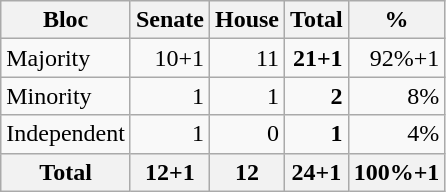<table class="wikitable" style="text-align:right;">
<tr>
<th>Bloc</th>
<th>Senate</th>
<th>House</th>
<th>Total</th>
<th>%</th>
</tr>
<tr>
<td align="left">Majority</td>
<td>10+1</td>
<td>11</td>
<td><strong>21+1</strong></td>
<td>92%+1</td>
</tr>
<tr>
<td align="left">Minority</td>
<td>1</td>
<td>1</td>
<td><strong>2</strong></td>
<td>8%</td>
</tr>
<tr>
<td align="left">Independent</td>
<td>1</td>
<td>0</td>
<td><strong>1</strong></td>
<td>4%</td>
</tr>
<tr>
<th>Total</th>
<th>12+1</th>
<th>12</th>
<th>24+1</th>
<th>100%+1</th>
</tr>
</table>
